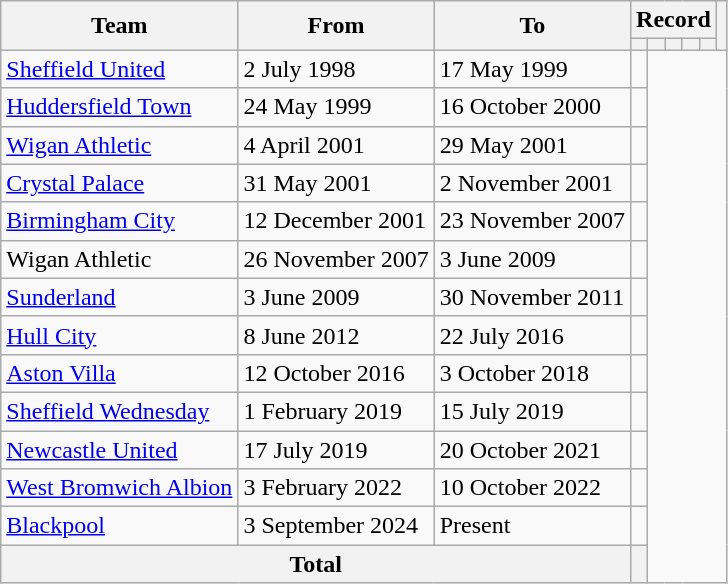<table class=wikitable style=text-align:center>
<tr>
<th rowspan="2">Team</th>
<th rowspan="2">From</th>
<th rowspan="2">To</th>
<th colspan="5">Record</th>
<th rowspan="2"></th>
</tr>
<tr>
<th></th>
<th></th>
<th></th>
<th></th>
<th></th>
</tr>
<tr>
<td align=left><a href='#'>Sheffield United</a></td>
<td align=left>2 July 1998</td>
<td align=left>17 May 1999<br></td>
<td></td>
</tr>
<tr>
<td align=left><a href='#'>Huddersfield Town</a></td>
<td align=left>24 May 1999</td>
<td align=left>16 October 2000<br></td>
<td></td>
</tr>
<tr>
<td align=left><a href='#'>Wigan Athletic</a></td>
<td align=left>4 April 2001</td>
<td align=left>29 May 2001<br></td>
<td></td>
</tr>
<tr>
<td align=left><a href='#'>Crystal Palace</a></td>
<td align=left>31 May 2001</td>
<td align=left>2 November 2001<br></td>
<td></td>
</tr>
<tr>
<td align=left><a href='#'>Birmingham City</a></td>
<td align=left>12 December 2001</td>
<td align=left>23 November 2007<br></td>
<td></td>
</tr>
<tr>
<td align=left>Wigan Athletic</td>
<td align=left>26 November 2007</td>
<td align=left>3 June 2009<br></td>
<td></td>
</tr>
<tr>
<td align=left><a href='#'>Sunderland</a></td>
<td align=left>3 June 2009</td>
<td align=left>30 November 2011<br></td>
<td></td>
</tr>
<tr>
<td align=left><a href='#'>Hull City</a></td>
<td align=left>8 June 2012</td>
<td align=left>22 July 2016<br></td>
<td></td>
</tr>
<tr>
<td align=left><a href='#'>Aston Villa</a></td>
<td align=left>12 October 2016</td>
<td align=left>3 October 2018<br></td>
<td></td>
</tr>
<tr>
<td align=left><a href='#'>Sheffield Wednesday</a></td>
<td align=left>1 February 2019</td>
<td align=left>15 July 2019<br></td>
<td></td>
</tr>
<tr>
<td align=left><a href='#'>Newcastle United</a></td>
<td align=left>17 July 2019</td>
<td align=left>20 October 2021<br></td>
<td></td>
</tr>
<tr>
<td align=left><a href='#'>West Bromwich Albion</a></td>
<td align=left>3 February 2022</td>
<td align=left>10 October 2022<br></td>
<td></td>
</tr>
<tr>
<td align=left><a href='#'>Blackpool</a></td>
<td align=left>3 September 2024</td>
<td align=left>Present<br></td>
<td></td>
</tr>
<tr>
<th colspan="3">Total<br></th>
<th></th>
</tr>
</table>
